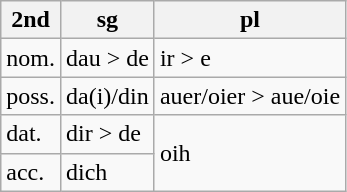<table class="wikitable">
<tr>
<th>2nd</th>
<th>sg</th>
<th>pl</th>
</tr>
<tr>
<td>nom.</td>
<td>dau > de</td>
<td>ir > e</td>
</tr>
<tr>
<td>poss.</td>
<td>da(i)/din</td>
<td>auer/oier > aue/oie</td>
</tr>
<tr>
<td>dat.</td>
<td>dir > de</td>
<td rowspan="2">oih</td>
</tr>
<tr>
<td>acc.</td>
<td>dich</td>
</tr>
</table>
